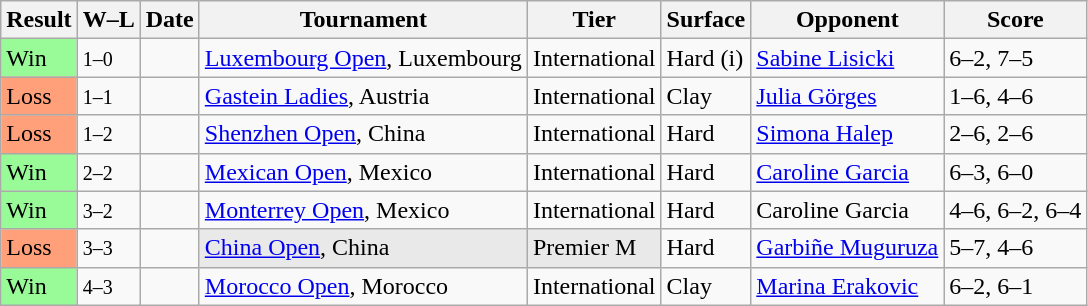<table class="sortable wikitable">
<tr>
<th>Result</th>
<th class=unsortable>W–L</th>
<th>Date</th>
<th>Tournament</th>
<th>Tier</th>
<th>Surface</th>
<th>Opponent</th>
<th class=unsortable>Score</th>
</tr>
<tr>
<td style=background:#98fb98>Win</td>
<td><small>1–0</small></td>
<td><a href='#'></a></td>
<td><a href='#'>Luxembourg Open</a>, Luxembourg</td>
<td>International</td>
<td>Hard (i)</td>
<td> <a href='#'>Sabine Lisicki</a></td>
<td>6–2, 7–5</td>
</tr>
<tr>
<td style=background:#ffa07a>Loss</td>
<td><small>1–1</small></td>
<td><a href='#'></a></td>
<td><a href='#'>Gastein Ladies</a>, Austria</td>
<td>International</td>
<td>Clay</td>
<td> <a href='#'>Julia Görges</a></td>
<td>1–6, 4–6</td>
</tr>
<tr>
<td style=background:#ffa07a>Loss</td>
<td><small>1–2</small></td>
<td><a href='#'></a></td>
<td><a href='#'>Shenzhen Open</a>, China</td>
<td>International</td>
<td>Hard</td>
<td> <a href='#'>Simona Halep</a></td>
<td>2–6, 2–6</td>
</tr>
<tr>
<td style=background:#98fb98>Win</td>
<td><small>2–2</small></td>
<td><a href='#'></a></td>
<td><a href='#'>Mexican Open</a>, Mexico</td>
<td>International</td>
<td>Hard</td>
<td> <a href='#'>Caroline Garcia</a></td>
<td>6–3, 6–0</td>
</tr>
<tr>
<td style=background:#98fb98>Win</td>
<td><small>3–2</small></td>
<td><a href='#'></a></td>
<td><a href='#'>Monterrey Open</a>, Mexico</td>
<td>International</td>
<td>Hard</td>
<td> Caroline Garcia</td>
<td>4–6, 6–2, 6–4</td>
</tr>
<tr>
<td style=background:#ffa07a>Loss</td>
<td><small>3–3</small></td>
<td><a href='#'></a></td>
<td style=background:#e9e9e9><a href='#'>China Open</a>, China</td>
<td bgcolor=E9E9E9>Premier M</td>
<td>Hard</td>
<td> <a href='#'>Garbiñe Muguruza</a></td>
<td>5–7, 4–6</td>
</tr>
<tr>
<td style=background:#98fb98>Win</td>
<td><small>4–3</small></td>
<td><a href='#'></a></td>
<td><a href='#'>Morocco Open</a>, Morocco</td>
<td>International</td>
<td>Clay</td>
<td> <a href='#'>Marina Erakovic</a></td>
<td>6–2, 6–1</td>
</tr>
</table>
